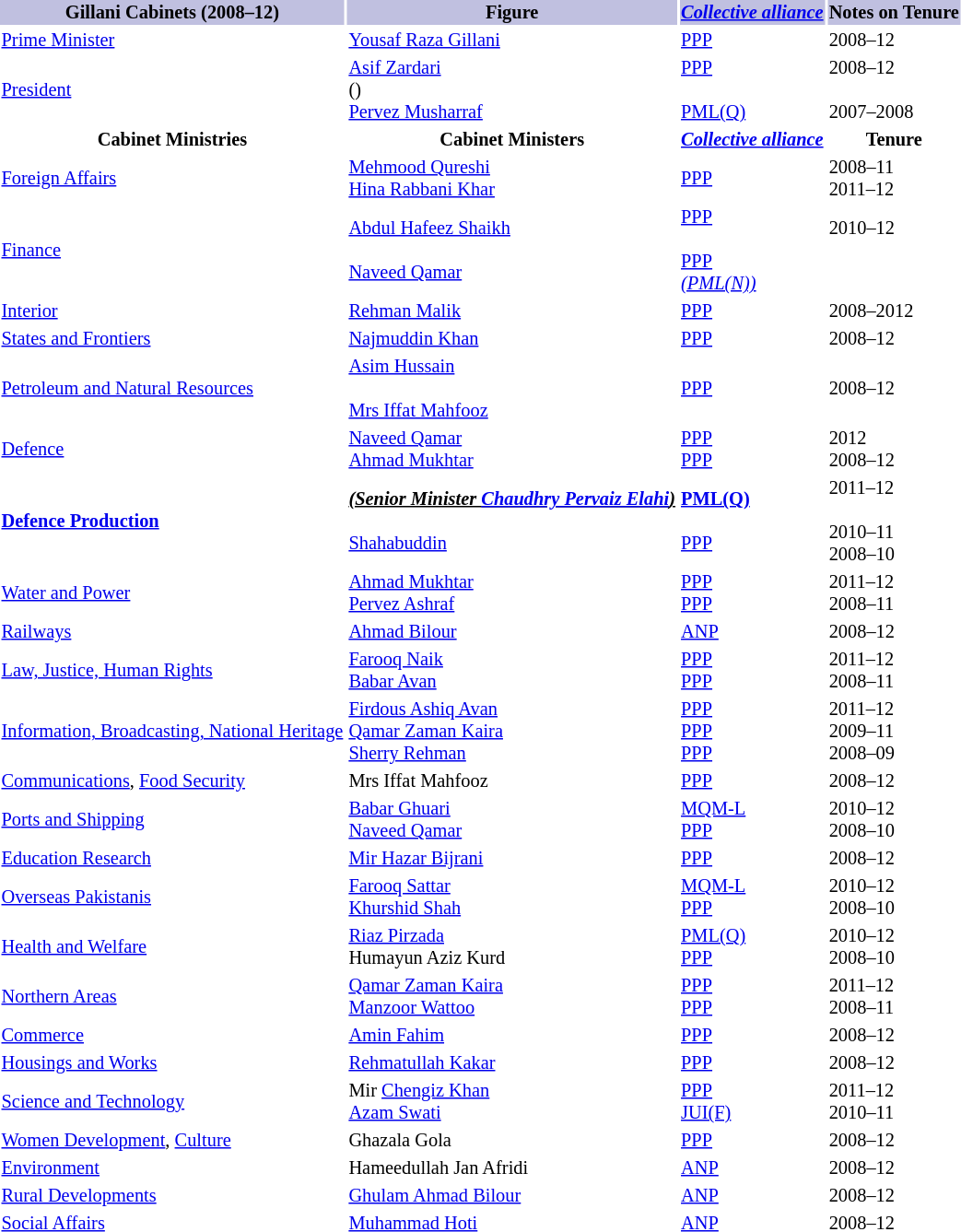<table class="toccolours" style="margin-bottom: 1em; font-size: 85%;">
<tr bgcolor="C0C0E0">
<th>Gillani Cabinets (2008–12)</th>
<th>Figure</th>
<th><a href='#'><em>Collective alliance</em></a></th>
<th>Notes on Tenure</th>
</tr>
<tr>
<td><a href='#'>Prime Minister</a></td>
<td><a href='#'>Yousaf Raza Gillani</a></td>
<td><a href='#'>PPP</a></td>
<td>2008–12</td>
</tr>
<tr>
<td><a href='#'>President</a></td>
<td><a href='#'>Asif Zardari</a><br> ()<br><a href='#'>Pervez Musharraf</a></td>
<td><a href='#'>PPP</a><br><br><a href='#'>PML(Q)</a></td>
<td>2008–12<br><br>2007–2008</td>
</tr>
<tr>
<th>Cabinet Ministries</th>
<th>Cabinet Ministers</th>
<th><a href='#'><em>Collective alliance</em></a></th>
<th>Tenure</th>
</tr>
<tr>
<td><a href='#'>Foreign Affairs</a></td>
<td><a href='#'>Mehmood Qureshi</a><br><a href='#'>Hina Rabbani Khar</a></td>
<td><a href='#'>PPP</a></td>
<td>2008–11<br>2011–12</td>
</tr>
<tr>
<td><a href='#'>Finance</a></td>
<td><a href='#'>Abdul Hafeez Shaikh</a><br><br><a href='#'>Naveed Qamar</a><br></td>
<td><a href='#'>PPP</a><br><br><a href='#'>PPP</a><br><a href='#'><em>(PML(N))</em></a></td>
<td>2010–12<br><br><br></td>
</tr>
<tr>
<td><a href='#'>Interior</a></td>
<td><a href='#'>Rehman Malik</a></td>
<td><a href='#'>PPP</a></td>
<td>2008–2012</td>
</tr>
<tr>
<td><a href='#'>States and Frontiers</a></td>
<td><a href='#'>Najmuddin Khan</a></td>
<td><a href='#'>PPP</a></td>
<td>2008–12</td>
</tr>
<tr>
<td><a href='#'>Petroleum and Natural Resources</a></td>
<td><a href='#'>Asim Hussain</a><br><br><a href='#'>Mrs Iffat Mahfooz</a></td>
<td><a href='#'>PPP</a><br></td>
<td>2008–12<br></td>
</tr>
<tr>
<td><a href='#'>Defence</a></td>
<td><a href='#'>Naveed Qamar</a><br><a href='#'>Ahmad Mukhtar</a></td>
<td><a href='#'>PPP</a><br><a href='#'>PPP</a></td>
<td>2012<br>2008–12</td>
</tr>
<tr>
<td><a href='#'><strong>Defence Production</strong></a></td>
<td><strong><em><u>(Senior Minister <a href='#'>Chaudhry Pervaiz Elahi</a>)</u><br></em></strong><br><a href='#'>Shahabuddin</a><br></td>
<td><a href='#'><strong>PML(Q)</strong></a><br><br><a href='#'>PPP</a><br></td>
<td>2011–12<br><br>2010–11<br>2008–10<br></td>
</tr>
<tr>
<td><a href='#'>Water and Power</a></td>
<td><a href='#'>Ahmad Mukhtar</a><br><a href='#'>Pervez Ashraf</a></td>
<td><a href='#'>PPP</a><br><a href='#'>PPP</a></td>
<td>2011–12<br>2008–11</td>
</tr>
<tr>
<td><a href='#'>Railways</a></td>
<td><a href='#'>Ahmad Bilour</a><br></td>
<td><a href='#'>ANP</a><br></td>
<td>2008–12<br></td>
</tr>
<tr>
<td><a href='#'>Law, Justice, Human Rights</a></td>
<td><a href='#'>Farooq Naik</a><br><a href='#'>Babar Avan</a><br></td>
<td><a href='#'>PPP</a><br><a href='#'>PPP</a></td>
<td>2011–12<br>2008–11</td>
</tr>
<tr>
<td><a href='#'>Information, Broadcasting, National Heritage</a></td>
<td><a href='#'>Firdous Ashiq Avan</a><br><a href='#'>Qamar Zaman Kaira</a><br><a href='#'>Sherry Rehman</a></td>
<td><a href='#'>PPP</a><br><a href='#'>PPP</a><br><a href='#'>PPP</a></td>
<td>2011–12<br>2009–11<br>2008–09</td>
</tr>
<tr>
<td><a href='#'>Communications</a>, <a href='#'>Food Security</a></td>
<td>Mrs Iffat Mahfooz</td>
<td><a href='#'>PPP</a><br></td>
<td>2008–12<br></td>
</tr>
<tr>
<td><a href='#'>Ports and Shipping</a></td>
<td><a href='#'>Babar Ghuari</a><br><a href='#'>Naveed Qamar</a></td>
<td><a href='#'>MQM-L</a><br><a href='#'>PPP</a></td>
<td>2010–12<br>2008–10</td>
</tr>
<tr>
<td><a href='#'>Education Research</a></td>
<td><a href='#'>Mir Hazar Bijrani</a><br></td>
<td><a href='#'>PPP</a><br></td>
<td>2008–12<br></td>
</tr>
<tr>
<td><a href='#'>Overseas Pakistanis</a></td>
<td><a href='#'>Farooq Sattar</a><br><a href='#'>Khurshid Shah</a></td>
<td><a href='#'>MQM-L</a><br><a href='#'>PPP</a></td>
<td>2010–12<br>2008–10</td>
</tr>
<tr>
<td><a href='#'>Health and Welfare</a></td>
<td><a href='#'>Riaz Pirzada</a><br>Humayun Aziz Kurd</td>
<td><a href='#'>PML(Q)</a><br><a href='#'>PPP</a></td>
<td>2010–12<br>2008–10</td>
</tr>
<tr>
<td><a href='#'>Northern Areas</a></td>
<td><a href='#'>Qamar Zaman Kaira</a><br><a href='#'>Manzoor Wattoo</a></td>
<td><a href='#'>PPP</a><br><a href='#'>PPP</a></td>
<td>2011–12<br>2008–11</td>
</tr>
<tr>
<td><a href='#'>Commerce</a></td>
<td><a href='#'>Amin Fahim</a><br></td>
<td><a href='#'>PPP</a><br></td>
<td>2008–12<br></td>
</tr>
<tr>
<td><a href='#'>Housings and Works</a></td>
<td><a href='#'>Rehmatullah Kakar</a></td>
<td><a href='#'>PPP</a></td>
<td>2008–12<br></td>
</tr>
<tr>
<td><a href='#'>Science and Technology</a></td>
<td>Mir <a href='#'>Chengiz Khan</a><br><a href='#'>Azam Swati</a><br></td>
<td><a href='#'>PPP</a><br><a href='#'>JUI(F)</a><br></td>
<td>2011–12<br>2010–11<br></td>
</tr>
<tr>
<td><a href='#'>Women Development</a>, <a href='#'>Culture</a></td>
<td>Ghazala Gola<br></td>
<td><a href='#'>PPP</a><br></td>
<td>2008–12<br></td>
</tr>
<tr>
<td><a href='#'>Environment</a></td>
<td>Hameedullah Jan Afridi</td>
<td><a href='#'>ANP</a></td>
<td>2008–12<br></td>
</tr>
<tr>
<td><a href='#'>Rural Developments</a></td>
<td><a href='#'>Ghulam Ahmad Bilour</a></td>
<td><a href='#'>ANP</a></td>
<td>2008–12<br></td>
</tr>
<tr>
<td><a href='#'>Social Affairs</a></td>
<td><a href='#'>Muhammad Hoti</a></td>
<td><a href='#'>ANP</a></td>
<td>2008–12</td>
</tr>
</table>
